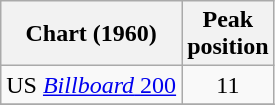<table class="wikitable">
<tr>
<th>Chart (1960)</th>
<th>Peak<br>position</th>
</tr>
<tr>
<td>US <a href='#'><em>Billboard</em> 200</a></td>
<td align="center">11</td>
</tr>
<tr>
</tr>
</table>
